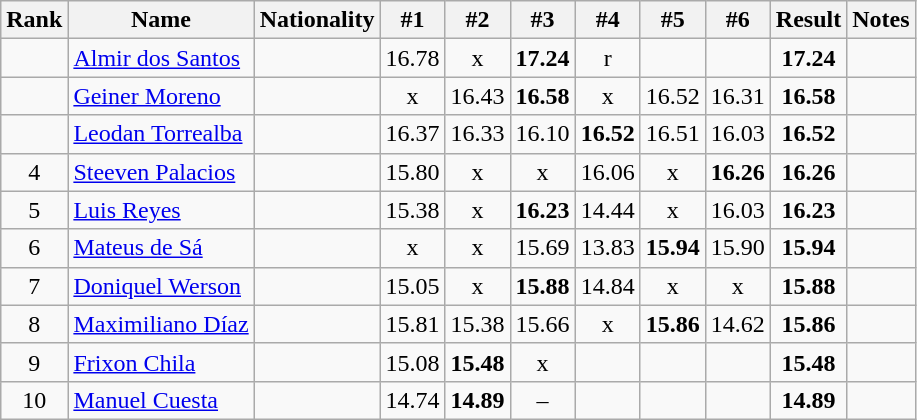<table class="wikitable sortable" style="text-align:center">
<tr>
<th>Rank</th>
<th>Name</th>
<th>Nationality</th>
<th>#1</th>
<th>#2</th>
<th>#3</th>
<th>#4</th>
<th>#5</th>
<th>#6</th>
<th>Result</th>
<th>Notes</th>
</tr>
<tr>
<td></td>
<td align=left><a href='#'>Almir dos Santos</a></td>
<td align=left></td>
<td>16.78</td>
<td>x</td>
<td><strong>17.24</strong></td>
<td>r</td>
<td></td>
<td></td>
<td><strong>17.24</strong></td>
<td></td>
</tr>
<tr>
<td></td>
<td align=left><a href='#'>Geiner Moreno</a></td>
<td align=left></td>
<td>x</td>
<td>16.43</td>
<td><strong>16.58</strong></td>
<td>x</td>
<td>16.52</td>
<td>16.31</td>
<td><strong>16.58</strong></td>
<td></td>
</tr>
<tr>
<td></td>
<td align=left><a href='#'>Leodan Torrealba</a></td>
<td align=left></td>
<td>16.37</td>
<td>16.33</td>
<td>16.10</td>
<td><strong>16.52</strong></td>
<td>16.51</td>
<td>16.03</td>
<td><strong>16.52</strong></td>
<td></td>
</tr>
<tr>
<td>4</td>
<td align=left><a href='#'>Steeven Palacios</a></td>
<td align=left></td>
<td>15.80</td>
<td>x</td>
<td>x</td>
<td>16.06</td>
<td>x</td>
<td><strong>16.26</strong></td>
<td><strong>16.26</strong></td>
<td></td>
</tr>
<tr>
<td>5</td>
<td align=left><a href='#'>Luis Reyes</a></td>
<td align=left></td>
<td>15.38</td>
<td>x</td>
<td><strong>16.23</strong></td>
<td>14.44</td>
<td>x</td>
<td>16.03</td>
<td><strong>16.23</strong></td>
<td></td>
</tr>
<tr>
<td>6</td>
<td align=left><a href='#'>Mateus de Sá</a></td>
<td align=left></td>
<td>x</td>
<td>x</td>
<td>15.69</td>
<td>13.83</td>
<td><strong>15.94</strong></td>
<td>15.90</td>
<td><strong>15.94</strong></td>
<td></td>
</tr>
<tr>
<td>7</td>
<td align=left><a href='#'>Doniquel Werson</a></td>
<td align=left></td>
<td>15.05</td>
<td>x</td>
<td><strong>15.88</strong></td>
<td>14.84</td>
<td>x</td>
<td>x</td>
<td><strong>15.88</strong></td>
<td></td>
</tr>
<tr>
<td>8</td>
<td align=left><a href='#'>Maximiliano Díaz</a></td>
<td align=left></td>
<td>15.81</td>
<td>15.38</td>
<td>15.66</td>
<td>x</td>
<td><strong>15.86</strong></td>
<td>14.62</td>
<td><strong>15.86</strong></td>
<td></td>
</tr>
<tr>
<td>9</td>
<td align=left><a href='#'>Frixon Chila</a></td>
<td align=left></td>
<td>15.08</td>
<td><strong>15.48</strong></td>
<td>x</td>
<td></td>
<td></td>
<td></td>
<td><strong>15.48</strong></td>
<td></td>
</tr>
<tr>
<td>10</td>
<td align=left><a href='#'>Manuel Cuesta</a></td>
<td align=left></td>
<td>14.74</td>
<td><strong>14.89</strong></td>
<td>–</td>
<td></td>
<td></td>
<td></td>
<td><strong>14.89</strong></td>
<td></td>
</tr>
</table>
